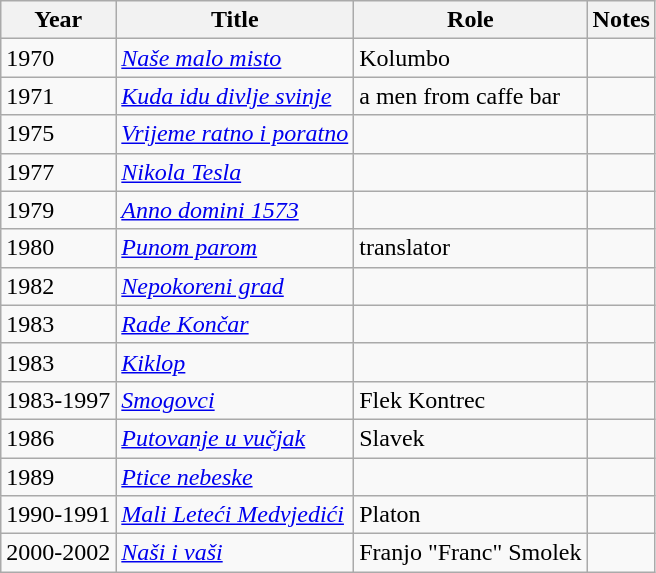<table class="wikitable sortable">
<tr>
<th>Year</th>
<th>Title</th>
<th>Role</th>
<th class="unsortable">Notes</th>
</tr>
<tr>
<td>1970</td>
<td><em><a href='#'>Naše malo misto</a></em></td>
<td>Kolumbo</td>
<td></td>
</tr>
<tr>
<td>1971</td>
<td><em><a href='#'>Kuda idu divlje svinje</a></em></td>
<td>a men from caffe bar</td>
<td></td>
</tr>
<tr>
<td>1975</td>
<td><em><a href='#'>Vrijeme ratno i poratno</a></em></td>
<td></td>
<td></td>
</tr>
<tr>
<td>1977</td>
<td><em><a href='#'>Nikola Tesla</a></em></td>
<td></td>
<td></td>
</tr>
<tr>
<td>1979</td>
<td><em><a href='#'>Anno domini 1573</a></em></td>
<td></td>
<td></td>
</tr>
<tr>
<td>1980</td>
<td><em><a href='#'>Punom parom</a></em></td>
<td>translator</td>
<td></td>
</tr>
<tr>
<td>1982</td>
<td><em><a href='#'>Nepokoreni grad</a></em></td>
<td></td>
<td></td>
</tr>
<tr>
<td>1983</td>
<td><em><a href='#'>Rade Končar</a></em></td>
<td></td>
<td></td>
</tr>
<tr>
<td>1983</td>
<td><em><a href='#'>Kiklop</a></em></td>
<td></td>
<td></td>
</tr>
<tr>
<td>1983-1997</td>
<td><em><a href='#'>Smogovci</a></em></td>
<td>Flek Kontrec</td>
<td></td>
</tr>
<tr>
<td>1986</td>
<td><em><a href='#'>Putovanje u vučjak</a></em></td>
<td>Slavek</td>
<td></td>
</tr>
<tr>
<td>1989</td>
<td><em><a href='#'>Ptice nebeske</a></em></td>
<td></td>
<td></td>
</tr>
<tr>
<td>1990-1991</td>
<td><em><a href='#'>Mali Leteći Medvjedići</a></em></td>
<td>Platon</td>
<td></td>
</tr>
<tr>
<td>2000-2002</td>
<td><em><a href='#'>Naši i vaši</a></em></td>
<td>Franjo "Franc" Smolek</td>
<td></td>
</tr>
</table>
